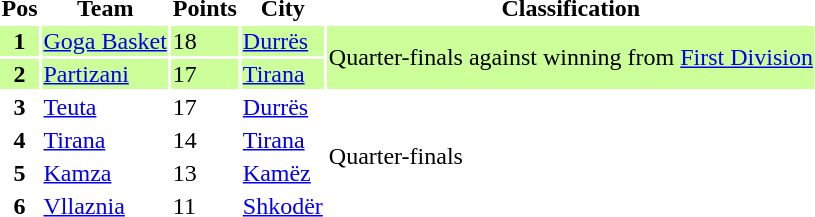<table>
<tr>
<th>Pos</th>
<th>Team</th>
<th>Points</th>
<th>City</th>
<th>Classification</th>
</tr>
<tr style="background:#ccff99;">
<th>1</th>
<td><a href='#'>Goga Basket</a></td>
<td>18</td>
<td><a href='#'>Durrës</a></td>
<td rowspan=2>Quarter-finals against winning from <a href='#'>First Division</a></td>
</tr>
<tr style="background:#ccff99;">
<th>2</th>
<td><a href='#'>Partizani</a></td>
<td>17</td>
<td><a href='#'>Tirana</a></td>
</tr>
<tr>
<th>3</th>
<td><a href='#'>Teuta</a></td>
<td>17</td>
<td><a href='#'>Durrës</a></td>
<td rowspan=4>Quarter-finals</td>
</tr>
<tr>
<th>4</th>
<td><a href='#'>Tirana</a></td>
<td>14</td>
<td><a href='#'>Tirana</a></td>
</tr>
<tr>
<th>5</th>
<td><a href='#'>Kamza</a></td>
<td>13</td>
<td><a href='#'>Kamëz</a></td>
</tr>
<tr>
<th>6</th>
<td><a href='#'>Vllaznia</a></td>
<td>11</td>
<td><a href='#'>Shkodër</a></td>
</tr>
</table>
